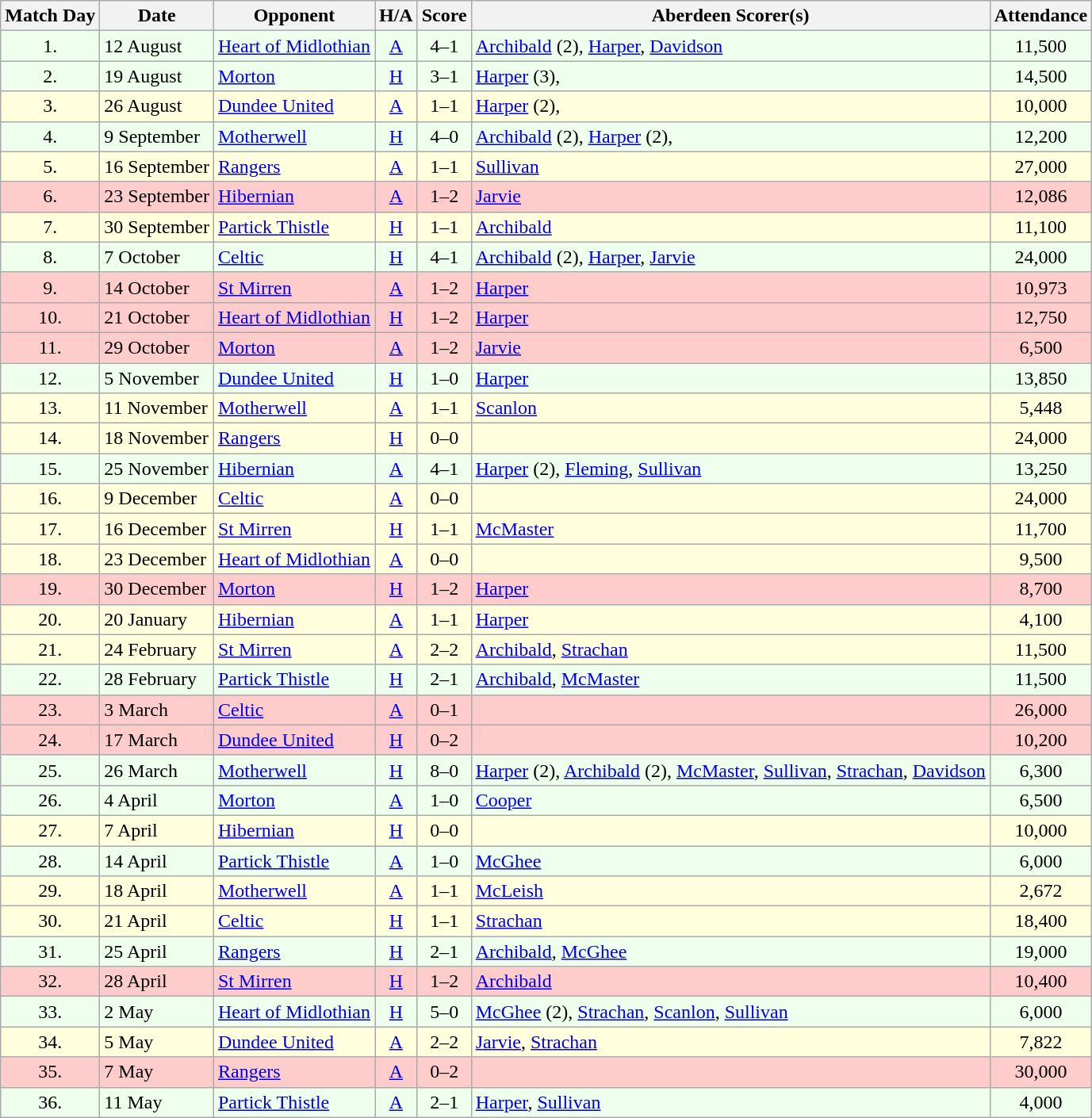<table class="wikitable" style="text-align:center">
<tr>
<th>Match Day</th>
<th>Date</th>
<th>Opponent</th>
<th>H/A</th>
<th>Score</th>
<th>Aberdeen Scorer(s)</th>
<th>Attendance</th>
</tr>
<tr bgcolor=#EEFFEE>
<td>1.</td>
<td align=left>12 August</td>
<td align=left><a href='#'>Heart of Midlothian</a></td>
<td><a href='#'>A</a></td>
<td>4–1</td>
<td align=left><a href='#'>Archibald</a> (2), <a href='#'>Harper</a>, <a href='#'>Davidson</a></td>
<td>11,500</td>
</tr>
<tr bgcolor=#EEFFEE>
<td>2.</td>
<td align=left>19 August</td>
<td align=left><a href='#'>Morton</a></td>
<td><a href='#'>H</a></td>
<td>3–1</td>
<td align=left><a href='#'>Harper</a> (3),</td>
<td>14,500</td>
</tr>
<tr bgcolor=#FFFFDD>
<td>3.</td>
<td align=left>26 August</td>
<td align=left><a href='#'>Dundee United</a></td>
<td><a href='#'>A</a></td>
<td>1–1</td>
<td align=left><a href='#'>Harper</a> (2),</td>
<td>10,000</td>
</tr>
<tr bgcolor=#EEFFEE>
<td>4.</td>
<td align=left>9 September</td>
<td align=left><a href='#'>Motherwell</a></td>
<td><a href='#'>H</a></td>
<td>4–0</td>
<td align=left><a href='#'>Archibald</a> (2), <a href='#'>Harper</a> (2),</td>
<td>12,200</td>
</tr>
<tr bgcolor=#FFFFDD>
<td>5.</td>
<td align=left>16 September</td>
<td align=left><a href='#'>Rangers</a></td>
<td><a href='#'>A</a></td>
<td>1–1</td>
<td align=left><a href='#'>Sullivan</a></td>
<td>27,000</td>
</tr>
<tr bgcolor=#FFCCCC>
<td>6.</td>
<td align=left>23 September</td>
<td align=left><a href='#'>Hibernian</a></td>
<td><a href='#'>A</a></td>
<td>1–2</td>
<td align=left><a href='#'>Jarvie</a></td>
<td>12,086</td>
</tr>
<tr bgcolor=#FFFFDD>
<td>7.</td>
<td align=left>30 September</td>
<td align=left><a href='#'>Partick Thistle</a></td>
<td><a href='#'>H</a></td>
<td>1–1</td>
<td align=left><a href='#'>Archibald</a></td>
<td>11,100</td>
</tr>
<tr bgcolor=#EEFFEE>
<td>8.</td>
<td align=left>7 October</td>
<td align=left><a href='#'>Celtic</a></td>
<td><a href='#'>H</a></td>
<td>4–1</td>
<td align=left><a href='#'>Archibald</a> (2), <a href='#'>Harper</a>, <a href='#'>Jarvie</a></td>
<td>24,000</td>
</tr>
<tr bgcolor=#FFCCCC>
<td>9.</td>
<td align=left>14 October</td>
<td align=left><a href='#'>St Mirren</a></td>
<td><a href='#'>A</a></td>
<td>1–2</td>
<td align=left><a href='#'>Harper</a></td>
<td>10,973</td>
</tr>
<tr bgcolor=#FFCCCC>
<td>10.</td>
<td align=left>21 October</td>
<td align=left><a href='#'>Heart of Midlothian</a></td>
<td><a href='#'>H</a></td>
<td>1–2</td>
<td align=left><a href='#'>Harper</a></td>
<td>12,750</td>
</tr>
<tr bgcolor=#FFCCCC>
<td>11.</td>
<td align=left>29 October</td>
<td align=left><a href='#'>Morton</a></td>
<td><a href='#'>A</a></td>
<td>1–2</td>
<td align=left><a href='#'>Jarvie</a></td>
<td>6,500</td>
</tr>
<tr bgcolor=#EEFFEE>
<td>12.</td>
<td align=left>5 November</td>
<td align=left><a href='#'>Dundee United</a></td>
<td><a href='#'>H</a></td>
<td>1–0</td>
<td align=left><a href='#'>Harper</a></td>
<td>13,850</td>
</tr>
<tr bgcolor=#FFFFDD>
<td>13.</td>
<td align=left>11 November</td>
<td align=left><a href='#'>Motherwell</a></td>
<td><a href='#'>A</a></td>
<td>1–1</td>
<td align=left><a href='#'>Scanlon</a></td>
<td>5,448</td>
</tr>
<tr bgcolor=#FFFFDD>
<td>14.</td>
<td align=left>18 November</td>
<td align=left><a href='#'>Rangers</a></td>
<td><a href='#'>H</a></td>
<td>0–0</td>
<td align=left></td>
<td>24,000</td>
</tr>
<tr bgcolor=#EEFFEE>
<td>15.</td>
<td align=left>25 November</td>
<td align=left><a href='#'>Hibernian</a></td>
<td><a href='#'>A</a></td>
<td>4–1</td>
<td align=left><a href='#'>Harper</a> (2), <a href='#'>Fleming</a>, <a href='#'>Sullivan</a></td>
<td>13,250</td>
</tr>
<tr bgcolor=#FFFFDD>
<td>16.</td>
<td align=left>9 December</td>
<td align=left><a href='#'>Celtic</a></td>
<td><a href='#'>A</a></td>
<td>0–0</td>
<td align=left></td>
<td>24,000</td>
</tr>
<tr bgcolor=#FFFFDD>
<td>17.</td>
<td align=left>16 December</td>
<td align=left><a href='#'>St Mirren</a></td>
<td><a href='#'>H</a></td>
<td>1–1</td>
<td align=left><a href='#'>McMaster</a></td>
<td>11,700</td>
</tr>
<tr bgcolor=#FFFFDD>
<td>18.</td>
<td align=left>23 December</td>
<td align=left><a href='#'>Heart of Midlothian</a></td>
<td><a href='#'>A</a></td>
<td>0–0</td>
<td align=left></td>
<td>9,500</td>
</tr>
<tr bgcolor=#FFCCCC>
<td>19.</td>
<td align=left>30 December</td>
<td align=left><a href='#'>Morton</a></td>
<td><a href='#'>H</a></td>
<td>1–2</td>
<td align=left><a href='#'>Harper</a></td>
<td>8,700</td>
</tr>
<tr bgcolor=#FFFFDD>
<td>20.</td>
<td align=left>20 January</td>
<td align=left><a href='#'>Hibernian</a></td>
<td><a href='#'>A</a></td>
<td>1–1</td>
<td align=left><a href='#'>Harper</a></td>
<td>4,100</td>
</tr>
<tr bgcolor=#FFFFDD>
<td>21.</td>
<td align=left>24 February</td>
<td align=left><a href='#'>St Mirren</a></td>
<td><a href='#'>A</a></td>
<td>2–2</td>
<td align=left><a href='#'>Archibald</a>, <a href='#'>Strachan</a></td>
<td>11,500</td>
</tr>
<tr bgcolor=#EEFFEE>
<td>22.</td>
<td align=left>28 February</td>
<td align=left><a href='#'>Partick Thistle</a></td>
<td><a href='#'>H</a></td>
<td>2–1</td>
<td align=left><a href='#'>Archibald</a>, <a href='#'>McMaster</a></td>
<td>11,500</td>
</tr>
<tr bgcolor=#FFCCCC>
<td>23.</td>
<td align=left>3 March</td>
<td align=left><a href='#'>Celtic</a></td>
<td><a href='#'>A</a></td>
<td>0–1</td>
<td align=left></td>
<td>26,000</td>
</tr>
<tr bgcolor=#FFCCCC>
<td>24.</td>
<td align=left>17 March</td>
<td align=left><a href='#'>Dundee United</a></td>
<td><a href='#'>H</a></td>
<td>0–2</td>
<td align=left></td>
<td>10,200</td>
</tr>
<tr bgcolor=#EEFFEE>
<td>25.</td>
<td align=left>26 March</td>
<td align=left><a href='#'>Motherwell</a></td>
<td><a href='#'>H</a></td>
<td>8–0</td>
<td align=left><a href='#'>Harper</a> (2), <a href='#'>Archibald</a> (2), <a href='#'>McMaster</a>, <a href='#'>Sullivan</a>, <a href='#'>Strachan</a>, <a href='#'>Davidson</a></td>
<td>6,300</td>
</tr>
<tr bgcolor=#EEFFEE>
<td>26.</td>
<td align=left>4 April</td>
<td align=left><a href='#'>Morton</a></td>
<td><a href='#'>A</a></td>
<td>1–0</td>
<td align=left><a href='#'>Cooper</a></td>
<td>6,500</td>
</tr>
<tr bgcolor=#FFFFDD>
<td>27.</td>
<td align=left>7 April</td>
<td align=left><a href='#'>Hibernian</a></td>
<td><a href='#'>H</a></td>
<td>0–0</td>
<td align=left></td>
<td>10,000</td>
</tr>
<tr bgcolor=#EEFFEE>
<td>28.</td>
<td align=left>14 April</td>
<td align=left><a href='#'>Partick Thistle</a></td>
<td><a href='#'>A</a></td>
<td>1–0</td>
<td align=left><a href='#'>McGhee</a></td>
<td>6,000</td>
</tr>
<tr bgcolor=#FFFFDD>
<td>29.</td>
<td align=left>18 April</td>
<td align=left><a href='#'>Motherwell</a></td>
<td><a href='#'>A</a></td>
<td>1–1</td>
<td align=left><a href='#'>McLeish</a></td>
<td>2,672</td>
</tr>
<tr bgcolor=#FFFFDD>
<td>30.</td>
<td align=left>21 April</td>
<td align=left><a href='#'>Celtic</a></td>
<td><a href='#'>H</a></td>
<td>1–1</td>
<td align=left><a href='#'>Strachan</a></td>
<td>18,400</td>
</tr>
<tr bgcolor=#EEFFEE>
<td>31.</td>
<td align=left>25 April</td>
<td align=left><a href='#'>Rangers</a></td>
<td><a href='#'>H</a></td>
<td>2–1</td>
<td align=left><a href='#'>Archibald</a>, <a href='#'>McGhee</a></td>
<td>19,000</td>
</tr>
<tr bgcolor=#FFCCCC>
<td>32.</td>
<td align=left>28 April</td>
<td align=left><a href='#'>St Mirren</a></td>
<td><a href='#'>H</a></td>
<td>1–2</td>
<td align=left><a href='#'>Archibald</a></td>
<td>10,400</td>
</tr>
<tr bgcolor=#EEFFEE>
<td>33.</td>
<td align=left>2 May</td>
<td align=left><a href='#'>Heart of Midlothian</a></td>
<td><a href='#'>H</a></td>
<td>5–0</td>
<td align=left><a href='#'>McGhee</a> (2), <a href='#'>Strachan</a>, <a href='#'>Scanlon</a>, <a href='#'>Sullivan</a></td>
<td>6,000</td>
</tr>
<tr bgcolor=#FFFFDD>
<td>34.</td>
<td align=left>5 May</td>
<td align=left><a href='#'>Dundee United</a></td>
<td><a href='#'>A</a></td>
<td>2–2</td>
<td align=left><a href='#'>Jarvie</a>, <a href='#'>Strachan</a></td>
<td>7,822</td>
</tr>
<tr bgcolor=#FFCCCC>
<td>35.</td>
<td align=left>7 May</td>
<td align=left><a href='#'>Rangers</a></td>
<td><a href='#'>A</a></td>
<td>0–2</td>
<td align=left></td>
<td>30,000</td>
</tr>
<tr bgcolor=#EEFFEE>
<td>36.</td>
<td align=left>11 May</td>
<td align=left><a href='#'>Partick Thistle</a></td>
<td><a href='#'>A</a></td>
<td>2–1</td>
<td align=left><a href='#'>Harper</a>, <a href='#'>Sullivan</a></td>
<td>4,000</td>
</tr>
</table>
